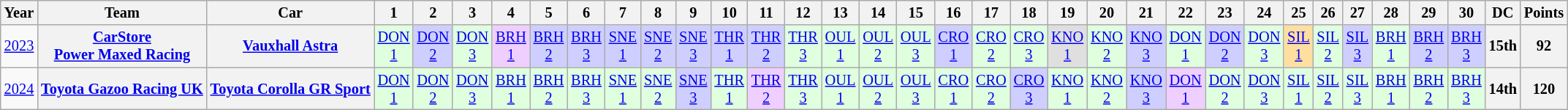<table class="wikitable" style="text-align:center; font-size:85%">
<tr>
<th>Year</th>
<th>Team</th>
<th>Car</th>
<th>1</th>
<th>2</th>
<th>3</th>
<th>4</th>
<th>5</th>
<th>6</th>
<th>7</th>
<th>8</th>
<th>9</th>
<th>10</th>
<th>11</th>
<th>12</th>
<th>13</th>
<th>14</th>
<th>15</th>
<th>16</th>
<th>17</th>
<th>18</th>
<th>19</th>
<th>20</th>
<th>21</th>
<th>22</th>
<th>23</th>
<th>24</th>
<th>25</th>
<th>26</th>
<th>27</th>
<th>28</th>
<th>29</th>
<th>30</th>
<th>DC</th>
<th>Points</th>
</tr>
<tr>
<td><a href='#'>2023</a></td>
<th nowrap><a href='#'>CarStore<br>Power Maxed Racing</a></th>
<th nowrap><a href='#'>Vauxhall Astra</a></th>
<td style="background:#DFFFDF;"><a href='#'>DON<br>1</a><br></td>
<td style="background:#CFCFFF;"><a href='#'>DON<br>2</a><br></td>
<td style="background:#DFFFDF;"><a href='#'>DON<br>3</a><br></td>
<td style="background:#EFCFFF;"><a href='#'>BRH<br>1</a><br></td>
<td style="background:#CFCFFF;"><a href='#'>BRH<br>2</a><br></td>
<td style="background:#CFCFFF;"><a href='#'>BRH<br>3</a><br></td>
<td style="background:#CFCFFF;"><a href='#'>SNE<br>1</a><br></td>
<td style="background:#CFCFFF;"><a href='#'>SNE<br>2</a><br></td>
<td style="background:#CFCFFF;"><a href='#'>SNE<br>3</a><br></td>
<td style="background:#CFCFFF;"><a href='#'>THR<br>1</a><br></td>
<td style="background:#CFCFFF;"><a href='#'>THR<br>2</a><br></td>
<td style="background:#DFFFDF;"><a href='#'>THR<br>3</a><br></td>
<td style="background:#DFFFDF;"><a href='#'>OUL<br>1</a><br></td>
<td style="background:#DFFFDF;"><a href='#'>OUL<br>2</a><br></td>
<td style="background:#DFFFDF;"><a href='#'>OUL<br>3</a><br></td>
<td style="background:#CFCFFF;"><a href='#'>CRO<br>1</a><br></td>
<td style="background:#DFFFDF;"><a href='#'>CRO<br>2</a><br></td>
<td style="background:#DFFFDF;"><a href='#'>CRO<br>3</a><br></td>
<td style="background:#DFDFDF;"><a href='#'>KNO<br>1</a><br></td>
<td style="background:#DFFFDF;"><a href='#'>KNO<br>2</a><br></td>
<td style="background:#CFCFFF;"><a href='#'>KNO<br>3</a><br></td>
<td style="background:#DFFFDF;"><a href='#'>DON<br>1</a><br></td>
<td style="background:#CFCFFF;"><a href='#'>DON<br>2</a><br></td>
<td style="background:#DFFFDF;"><a href='#'>DON<br>3</a><br></td>
<td style="background:#FFDF9F;"><a href='#'>SIL<br>1</a><br></td>
<td style="background:#DFFFDF;"><a href='#'>SIL<br>2</a><br></td>
<td style="background:#CFCFFF;"><a href='#'>SIL<br>3</a><br></td>
<td style="background:#DFFFDF;"><a href='#'>BRH<br>1</a><br></td>
<td style="background:#CFCFFF;"><a href='#'>BRH<br>2</a><br></td>
<td style="background:#CFCFFF;"><a href='#'>BRH<br>3</a><br></td>
<th>15th</th>
<th>92</th>
</tr>
<tr>
<td><a href='#'>2024</a></td>
<th nowrap><a href='#'>Toyota Gazoo Racing UK</a></th>
<th nowrap><a href='#'>Toyota Corolla GR Sport</a></th>
<td style="background:#DFFFDF;"><a href='#'>DON<br>1</a><br></td>
<td style="background:#DFFFDF;"><a href='#'>DON<br>2</a><br></td>
<td style="background:#DFFFDF;"><a href='#'>DON<br>3</a><br></td>
<td style="background:#DFFFDF;"><a href='#'>BRH<br>1</a><br></td>
<td style="background:#DFFFDF;"><a href='#'>BRH<br>2</a><br></td>
<td style="background:#DFFFDF;"><a href='#'>BRH<br>3</a><br></td>
<td style="background:#DFFFDF;"><a href='#'>SNE<br>1</a><br></td>
<td style="background:#DFFFDF;"><a href='#'>SNE<br>2</a><br></td>
<td style="background:#CFCFFF;"><a href='#'>SNE<br>3</a><br></td>
<td style="background:#DFFFDF;"><a href='#'>THR<br>1</a><br></td>
<td style="background:#EFCFFF;"><a href='#'>THR<br>2</a><br></td>
<td style="background:#DFFFDF;"><a href='#'>THR<br>3</a><br></td>
<td style="background:#DFFFDF;"><a href='#'>OUL<br>1</a><br></td>
<td style="background:#DFFFDF;"><a href='#'>OUL<br>2</a><br></td>
<td style="background:#DFFFDF;"><a href='#'>OUL<br>3</a><br></td>
<td style="background:#DFFFDF;"><a href='#'>CRO<br>1</a><br></td>
<td style="background:#DFFFDF;"><a href='#'>CRO<br>2</a><br></td>
<td style="background:#CFCFFF;"><a href='#'>CRO<br>3</a><br></td>
<td style="background:#DFFFDF;"><a href='#'>KNO<br>1</a><br></td>
<td style="background:#DFFFDF;"><a href='#'>KNO<br>2</a><br></td>
<td style="background:#CFCFFF;"><a href='#'>KNO<br>3</a><br></td>
<td style="background:#EFCFFF;"><a href='#'>DON<br>1</a><br></td>
<td style="background:#DFFFDF;"><a href='#'>DON<br>2</a><br></td>
<td style="background:#DFFFDF;"><a href='#'>DON<br>3</a><br></td>
<td style="background:#DFFFDF;"><a href='#'>SIL<br>1</a><br></td>
<td style="background:#DFFFDF;"><a href='#'>SIL<br>2</a><br></td>
<td style="background:#DFFFDF;"><a href='#'>SIL<br>3</a><br></td>
<td style="background:#DFFFDF;"><a href='#'>BRH<br>1</a><br></td>
<td style="background:#DFFFDF;"><a href='#'>BRH<br>2</a><br></td>
<td style="background:#DFFFDF;"><a href='#'>BRH<br>3</a><br></td>
<th>14th</th>
<th>120</th>
</tr>
</table>
